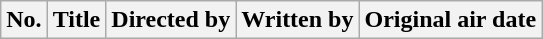<table class="wikitable plainrowheaders" style="background:#fff;">
<tr>
<th style="background:#;">No.</th>
<th style="background:#;">Title</th>
<th style="background:#;">Directed by</th>
<th style="background:#;">Written by</th>
<th style="background:#;">Original air date<br>















</th>
</tr>
</table>
